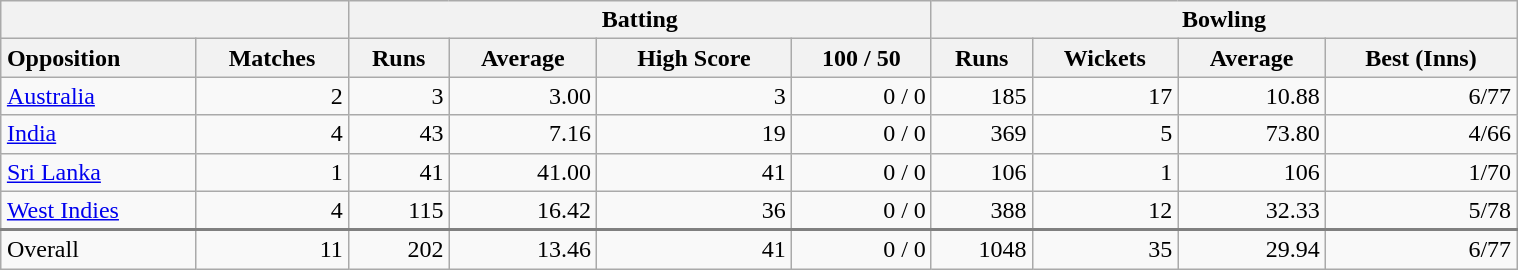<table class="wikitable"  style="margin:1em auto 1em auto; width:80%;">
<tr>
<th colspan=2> </th>
<th colspan=4>Batting</th>
<th colspan=4>Bowling</th>
</tr>
<tr>
<th style="text-align:left;">Opposition</th>
<th>Matches</th>
<th>Runs</th>
<th>Average</th>
<th>High Score</th>
<th>100 / 50</th>
<th>Runs</th>
<th>Wickets</th>
<th>Average</th>
<th>Best (Inns)</th>
</tr>
<tr style="text-align:right;">
<td style="text-align:left;"><a href='#'>Australia</a></td>
<td>2</td>
<td>3</td>
<td>3.00</td>
<td>3</td>
<td>0 / 0</td>
<td>185</td>
<td>17</td>
<td>10.88</td>
<td>6/77</td>
</tr>
<tr style="text-align:right;">
<td style="text-align:left;"><a href='#'>India</a></td>
<td>4</td>
<td>43</td>
<td>7.16</td>
<td>19</td>
<td>0 / 0</td>
<td>369</td>
<td>5</td>
<td>73.80</td>
<td>4/66</td>
</tr>
<tr style="text-align:right;">
<td style="text-align:left;"><a href='#'>Sri Lanka</a></td>
<td>1</td>
<td>41</td>
<td>41.00</td>
<td>41</td>
<td>0 / 0</td>
<td>106</td>
<td>1</td>
<td>106</td>
<td>1/70</td>
</tr>
<tr style="text-align:right;">
<td style="text-align:left;"><a href='#'>West Indies</a></td>
<td>4</td>
<td>115</td>
<td>16.42</td>
<td>36</td>
<td>0 / 0</td>
<td>388</td>
<td>12</td>
<td>32.33</td>
<td>5/78</td>
</tr>
<tr style="text-align:right; border-top:solid 2px grey;">
<td style="text-align:left;">Overall</td>
<td>11</td>
<td>202</td>
<td>13.46</td>
<td>41</td>
<td>0 / 0</td>
<td>1048</td>
<td>35</td>
<td>29.94</td>
<td>6/77</td>
</tr>
</table>
